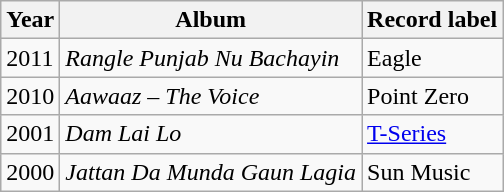<table class="wikitable">
<tr>
<th>Year</th>
<th>Album</th>
<th>Record label</th>
</tr>
<tr>
<td>2011</td>
<td><em>Rangle Punjab Nu Bachayin</em></td>
<td>Eagle</td>
</tr>
<tr>
<td>2010</td>
<td><em>Aawaaz – The Voice</em></td>
<td>Point Zero</td>
</tr>
<tr>
<td>2001</td>
<td><em>Dam Lai Lo</em></td>
<td><a href='#'>T-Series</a></td>
</tr>
<tr>
<td>2000</td>
<td><em>Jattan Da Munda Gaun Lagia</em></td>
<td>Sun Music</td>
</tr>
</table>
